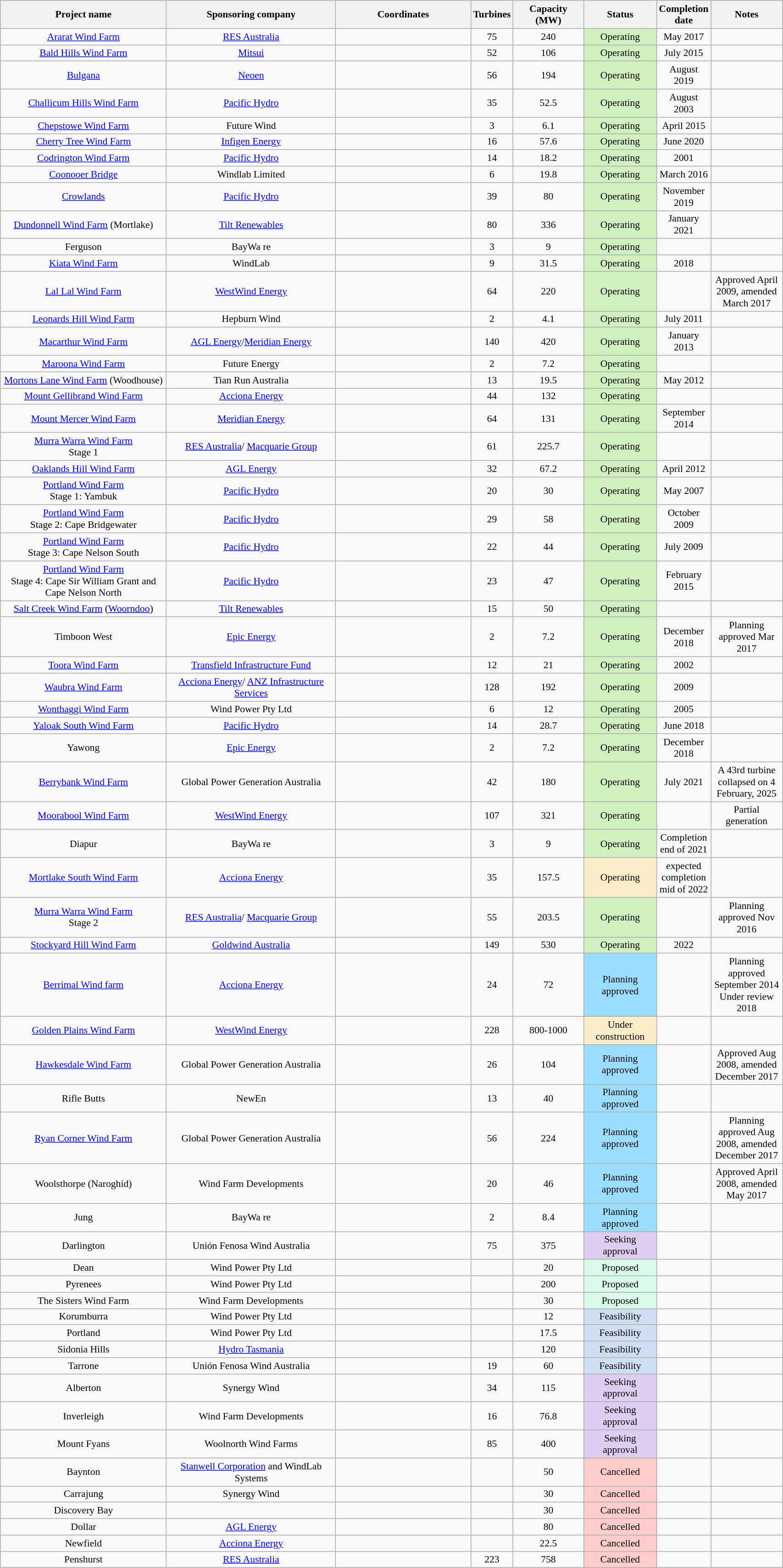<table class="wikitable sortable" style="text-align:center; font-size:90%; width:90%;">
<tr>
<th style="width:25%;">Project name</th>
<th style="width:25%;">Sponsoring company</th>
<th style="width:20%;">Coordinates</th>
<th>Turbines</th>
<th style="width:10%;">Capacity (MW)</th>
<th style="width:10%;">Status</th>
<th>Completion date</th>
<th style="width:10%;">Notes</th>
</tr>
<tr>
<td><a href='#'>Ararat Wind Farm</a></td>
<td><a href='#'>RES Australia</a></td>
<td></td>
<td>75</td>
<td style="text-align:center;">240</td>
<td style="background:#D0F0C0;">Operating</td>
<td>May 2017</td>
<td></td>
</tr>
<tr>
<td><a href='#'>Bald Hills Wind Farm</a></td>
<td><a href='#'>Mitsui</a></td>
<td></td>
<td>52</td>
<td style="text-align:center;">106</td>
<td style="background:#D0F0C0;">Operating</td>
<td>July 2015</td>
<td></td>
</tr>
<tr>
<td><a href='#'>Bulgana</a></td>
<td><a href='#'>Neoen</a></td>
<td></td>
<td>56</td>
<td>194</td>
<td style="background:#D0F0C0;">Operating</td>
<td>August 2019</td>
<td></td>
</tr>
<tr>
<td><a href='#'>Challicum Hills Wind Farm</a></td>
<td><a href='#'>Pacific Hydro</a></td>
<td></td>
<td>35</td>
<td align=center>52.5</td>
<td style="background:#D0F0C0;">Operating</td>
<td>August 2003</td>
<td></td>
</tr>
<tr>
<td><a href='#'>Chepstowe Wind Farm</a></td>
<td>Future Wind</td>
<td></td>
<td>3</td>
<td style="text-align:center;">6.1</td>
<td style="background:#D0F0C0;">Operating</td>
<td>April 2015</td>
<td></td>
</tr>
<tr>
<td><a href='#'>Cherry Tree Wind Farm</a></td>
<td><a href='#'>Infigen Energy</a></td>
<td></td>
<td>16</td>
<td>57.6</td>
<td style="background:#D0F0C0;">Operating</td>
<td>June 2020</td>
<td></td>
</tr>
<tr>
<td><a href='#'>Codrington Wind Farm</a></td>
<td><a href='#'>Pacific Hydro</a></td>
<td></td>
<td>14</td>
<td align=center>18.2</td>
<td style="background:#D0F0C0;">Operating</td>
<td>2001</td>
<td></td>
</tr>
<tr>
<td><a href='#'>Coonooer Bridge</a></td>
<td>Windlab Limited</td>
<td></td>
<td>6</td>
<td>19.8</td>
<td style="background:#D0F0C0;">Operating</td>
<td>March 2016</td>
<td></td>
</tr>
<tr>
<td><a href='#'>Crowlands</a></td>
<td><a href='#'>Pacific Hydro</a></td>
<td></td>
<td>39</td>
<td style="text-align:center;">80</td>
<td style="background:#D0F0C0;">Operating</td>
<td>November 2019</td>
<td></td>
</tr>
<tr>
<td><a href='#'>Dundonnell Wind Farm</a> (Mortlake)</td>
<td><a href='#'>Tilt Renewables</a></td>
<td></td>
<td>80</td>
<td>336</td>
<td style="background:#D0F0C0;">Operating</td>
<td>January 2021</td>
<td></td>
</tr>
<tr>
<td>Ferguson</td>
<td>BayWa re</td>
<td></td>
<td>3</td>
<td>9</td>
<td style="background:#D0F0C0;">Operating</td>
<td></td>
<td></td>
</tr>
<tr>
<td><a href='#'>Kiata Wind Farm</a></td>
<td>WindLab</td>
<td></td>
<td>9</td>
<td align=center>31.5</td>
<td style="background:#D0F0C0;">Operating</td>
<td>2018</td>
<td></td>
</tr>
<tr>
<td><a href='#'>Lal Lal Wind Farm</a></td>
<td><a href='#'>WestWind Energy</a></td>
<td><br></td>
<td>64</td>
<td align=center>220</td>
<td style="background:#D0F0C0;">Operating</td>
<td></td>
<td>Approved April 2009, amended March 2017</td>
</tr>
<tr>
<td><a href='#'>Leonards Hill Wind Farm</a></td>
<td>Hepburn Wind</td>
<td></td>
<td>2</td>
<td align=center>4.1</td>
<td style="background:#D0F0C0;">Operating</td>
<td>July 2011</td>
<td></td>
</tr>
<tr>
<td><a href='#'>Macarthur Wind Farm</a></td>
<td><a href='#'>AGL Energy</a>/<a href='#'>Meridian Energy</a></td>
<td></td>
<td>140</td>
<td align=center>420</td>
<td style="background:#D0F0C0;">Operating</td>
<td>January 2013</td>
<td></td>
</tr>
<tr>
<td><a href='#'>Maroona Wind Farm</a></td>
<td>Future Energy</td>
<td></td>
<td>2</td>
<td>7.2</td>
<td style="background:#D0F0C0;">Operating</td>
<td></td>
<td></td>
</tr>
<tr>
<td><a href='#'>Mortons Lane Wind Farm</a> (Woodhouse)</td>
<td>Tian Run Australia</td>
<td></td>
<td>13</td>
<td align=center>19.5</td>
<td style="background:#D0F0C0;">Operating</td>
<td>May 2012</td>
<td></td>
</tr>
<tr>
<td><a href='#'>Mount Gellibrand Wind Farm</a></td>
<td><a href='#'>Acciona Energy</a></td>
<td></td>
<td>44</td>
<td style="text-align:center;">132</td>
<td style="background:#D0F0C0;">Operating</td>
<td></td>
<td></td>
</tr>
<tr>
<td><a href='#'>Mount Mercer Wind Farm</a></td>
<td><a href='#'>Meridian Energy</a></td>
<td></td>
<td>64</td>
<td align=center>131</td>
<td style="background:#D0F0C0;">Operating</td>
<td>September 2014</td>
<td></td>
</tr>
<tr>
<td><a href='#'>Murra Warra Wind Farm</a><br>Stage 1</td>
<td><a href='#'>RES Australia</a>/ <a href='#'>Macquarie Group</a></td>
<td></td>
<td>61</td>
<td align=center>225.7</td>
<td style="background:#D0F0C0;">Operating</td>
<td></td>
<td></td>
</tr>
<tr>
<td><a href='#'>Oaklands Hill Wind Farm</a></td>
<td><a href='#'>AGL Energy</a></td>
<td></td>
<td>32</td>
<td align=center>67.2</td>
<td style="background:#D0F0C0;">Operating</td>
<td>April 2012</td>
<td></td>
</tr>
<tr>
<td><a href='#'>Portland Wind Farm</a><br>Stage 1: Yambuk</td>
<td><a href='#'>Pacific Hydro</a></td>
<td></td>
<td>20</td>
<td style="text-align:center;">30</td>
<td style="background:#D0F0C0;">Operating</td>
<td>May 2007</td>
<td></td>
</tr>
<tr>
<td><a href='#'>Portland Wind Farm</a><br>Stage 2: Cape Bridgewater</td>
<td><a href='#'>Pacific Hydro</a></td>
<td></td>
<td>29</td>
<td style="text-align:center;">58</td>
<td style="background:#D0F0C0;">Operating</td>
<td>October 2009</td>
<td></td>
</tr>
<tr>
<td><a href='#'>Portland Wind Farm</a><br>Stage 3: Cape Nelson South</td>
<td><a href='#'>Pacific Hydro</a></td>
<td></td>
<td>22</td>
<td style="text-align:center;">44</td>
<td style="background:#D0F0C0;">Operating</td>
<td>July 2009</td>
<td></td>
</tr>
<tr>
<td><a href='#'>Portland Wind Farm</a><br>Stage 4: Cape Sir William Grant and Cape Nelson North</td>
<td><a href='#'>Pacific Hydro</a></td>
<td></td>
<td>23</td>
<td style="text-align:center;">47</td>
<td style="background:#D0F0C0;">Operating</td>
<td>February 2015</td>
<td></td>
</tr>
<tr>
<td><a href='#'>Salt Creek Wind Farm</a> (<a href='#'>Woorndoo</a>)</td>
<td><a href='#'>Tilt Renewables</a></td>
<td></td>
<td>15</td>
<td align=center>50</td>
<td style="background:#D0F0C0;">Operating</td>
<td></td>
<td></td>
</tr>
<tr>
<td>Timboon West</td>
<td><a href='#'>Epic Energy</a></td>
<td></td>
<td>2</td>
<td>7.2</td>
<td style="background:#D0F0C0;">Operating</td>
<td>December 2018</td>
<td>Planning approved Mar 2017</td>
</tr>
<tr>
<td><a href='#'>Toora Wind Farm</a></td>
<td><a href='#'>Transfield Infrastructure Fund</a></td>
<td></td>
<td>12</td>
<td align=center>21</td>
<td style="background:#D0F0C0;">Operating</td>
<td>2002</td>
<td></td>
</tr>
<tr>
<td><a href='#'>Waubra Wind Farm</a></td>
<td><a href='#'>Acciona Energy</a>/ <a href='#'>ANZ Infrastructure Services</a></td>
<td></td>
<td>128</td>
<td align=center>192</td>
<td style="background:#D0F0C0;">Operating</td>
<td>2009</td>
<td></td>
</tr>
<tr>
<td><a href='#'>Wonthaggi Wind Farm</a></td>
<td>Wind Power Pty Ltd</td>
<td></td>
<td>6</td>
<td align=center>12</td>
<td style="background:#D0F0C0;">Operating</td>
<td>2005</td>
<td></td>
</tr>
<tr>
<td><a href='#'>Yaloak South Wind Farm</a></td>
<td><a href='#'>Pacific Hydro</a></td>
<td></td>
<td>14</td>
<td style="text-align:center;">28.7</td>
<td style="background:#D0F0C0;">Operating</td>
<td>June 2018</td>
<td></td>
</tr>
<tr>
<td>Yawong</td>
<td><a href='#'>Epic Energy</a></td>
<td></td>
<td>2</td>
<td>7.2</td>
<td style="background:#D0F0C0;">Operating</td>
<td>December 2018</td>
<td></td>
</tr>
<tr>
<td><a href='#'>Berrybank Wind Farm</a></td>
<td>Global Power Generation Australia</td>
<td></td>
<td>42</td>
<td style="text-align:center;">180</td>
<td style="background:#D0F0C0;">Operating</td>
<td>July 2021</td>
<td>A 43rd turbine collapsed on 4 February, 2025</td>
</tr>
<tr>
<td><a href='#'>Moorabool Wind Farm</a></td>
<td><a href='#'>WestWind Energy</a></td>
<td></td>
<td>107</td>
<td align=center>321</td>
<td style="background:#D0F0C0;">Operating</td>
<td></td>
<td>Partial generation</td>
</tr>
<tr>
<td>Diapur</td>
<td>BayWa re</td>
<td></td>
<td>3</td>
<td>9</td>
<td style="background:#D0F0C0;">Operating</td>
<td>Completion end of 2021</td>
<td></td>
</tr>
<tr>
<td><a href='#'>Mortlake South Wind Farm</a></td>
<td><a href='#'>Acciona Energy</a></td>
<td></td>
<td>35</td>
<td align=center>157.5</td>
<td style="background:#FAECC8;">Operating</td>
<td>expected completion mid of 2022</td>
<td></td>
</tr>
<tr>
<td><a href='#'>Murra Warra Wind Farm</a><br>Stage 2</td>
<td><a href='#'>RES Australia</a>/ <a href='#'>Macquarie Group</a></td>
<td></td>
<td>55</td>
<td align=center>203.5</td>
<td style="background:#D0F0C0;">Operating</td>
<td></td>
<td>Planning approved Nov 2016</td>
</tr>
<tr>
<td><a href='#'>Stockyard Hill Wind Farm</a></td>
<td><a href='#'>Goldwind Australia</a></td>
<td></td>
<td>149</td>
<td>530</td>
<td style="background:#D0F0C0;">Operating</td>
<td>2022</td>
<td></td>
</tr>
<tr>
<td><a href='#'>Berrimal Wind farm</a></td>
<td><a href='#'>Acciona Energy</a></td>
<td></td>
<td>24</td>
<td align=center>72</td>
<td style="background:#9BDDFF;">Planning approved</td>
<td></td>
<td>Planning approved September 2014 Under review 2018</td>
</tr>
<tr>
<td><a href='#'>Golden Plains Wind Farm</a></td>
<td><a href='#'>WestWind Energy</a></td>
<td></td>
<td>228</td>
<td>800-1000</td>
<td style="background:#FAECC8;">Under construction</td>
<td></td>
<td></td>
</tr>
<tr>
<td><a href='#'>Hawkesdale Wind Farm</a></td>
<td>Global Power Generation Australia</td>
<td></td>
<td>26</td>
<td align=center>104</td>
<td style="background:#9BDDFF;">Planning approved</td>
<td></td>
<td>Approved Aug 2008, amended December 2017</td>
</tr>
<tr>
<td>Rifle Butts</td>
<td>NewEn</td>
<td></td>
<td>13</td>
<td>40</td>
<td style="background:#9BDDFF;">Planning approved</td>
<td></td>
<td></td>
</tr>
<tr>
<td><a href='#'>Ryan Corner Wind Farm</a></td>
<td>Global Power Generation Australia</td>
<td></td>
<td>56</td>
<td align=center>224</td>
<td style="background:#9BDDFF;">Planning approved</td>
<td></td>
<td>Planning approved Aug 2008, amended December 2017</td>
</tr>
<tr>
<td>Woolsthorpe (Naroghid)</td>
<td>Wind Farm Developments</td>
<td></td>
<td>20</td>
<td align=center>46</td>
<td style="background:#9BDDFF;">Planning approved</td>
<td></td>
<td>Approved April 2008, amended May 2017</td>
</tr>
<tr>
<td>Jung</td>
<td>BayWa re</td>
<td></td>
<td>2</td>
<td>8.4</td>
<td style="background:#9BDDFF;">Planning approved</td>
<td></td>
<td></td>
</tr>
<tr>
<td>Darlington</td>
<td>Unión Fenosa Wind Australia</td>
<td></td>
<td>75</td>
<td align=center>375</td>
<td style="background:#DDCEF2;">Seeking approval</td>
<td></td>
<td></td>
</tr>
<tr>
<td>Dean</td>
<td>Wind Power Pty Ltd</td>
<td></td>
<td></td>
<td align=center>20</td>
<td style="background:#D9F9E9;">Proposed</td>
<td></td>
<td></td>
</tr>
<tr>
<td>Pyrenees</td>
<td>Wind Power Pty Ltd</td>
<td></td>
<td></td>
<td align=center>200</td>
<td style="background:#D9F9E9;">Proposed</td>
<td></td>
<td></td>
</tr>
<tr>
<td>The Sisters Wind Farm</td>
<td>Wind Farm Developments</td>
<td></td>
<td></td>
<td align=center>30</td>
<td style="background:#D9F9E9;">Proposed</td>
<td></td>
<td></td>
</tr>
<tr>
<td>Korumburra</td>
<td>Wind Power Pty Ltd</td>
<td></td>
<td></td>
<td align=center>12</td>
<td style="background:#CEDFF2;">Feasibility</td>
<td></td>
<td></td>
</tr>
<tr>
<td>Portland</td>
<td>Wind Power Pty Ltd</td>
<td></td>
<td></td>
<td align=center>17.5</td>
<td style="background:#CEDFF2;">Feasibility</td>
<td></td>
<td></td>
</tr>
<tr>
<td>Sidonia Hills</td>
<td><a href='#'>Hydro Tasmania</a></td>
<td></td>
<td></td>
<td align=center>120</td>
<td style="background:#CEDFF2;">Feasibility</td>
<td></td>
<td></td>
</tr>
<tr>
<td>Tarrone</td>
<td>Unión Fenosa Wind Australia</td>
<td></td>
<td>19</td>
<td align=center>60</td>
<td style="background:#CEDFF2;">Feasibility</td>
<td></td>
<td></td>
</tr>
<tr>
<td>Alberton</td>
<td>Synergy Wind</td>
<td></td>
<td>34</td>
<td>115</td>
<td style="background:#DDCEF2;">Seeking approval</td>
<td></td>
<td></td>
</tr>
<tr>
<td>Inverleigh</td>
<td>Wind Farm Developments</td>
<td></td>
<td>16</td>
<td>76.8</td>
<td style="background:#DDCEF2;">Seeking approval</td>
<td></td>
<td></td>
</tr>
<tr>
<td>Mount Fyans</td>
<td>Woolnorth Wind Farms</td>
<td></td>
<td>85</td>
<td>400</td>
<td style="background:#DDCEF2;">Seeking approval</td>
<td></td>
<td></td>
</tr>
<tr>
<td>Baynton</td>
<td><a href='#'>Stanwell Corporation</a> and WindLab Systems</td>
<td></td>
<td></td>
<td align=center>50</td>
<td style="background:#fcc;">Cancelled</td>
<td></td>
<td></td>
</tr>
<tr>
<td>Carrajung</td>
<td>Synergy Wind</td>
<td></td>
<td></td>
<td>30</td>
<td style="background:#fcc;">Cancelled</td>
<td></td>
<td></td>
</tr>
<tr>
<td>Discovery Bay</td>
<td></td>
<td></td>
<td></td>
<td>30</td>
<td style="background:#fcc;">Cancelled</td>
<td></td>
<td></td>
</tr>
<tr>
<td>Dollar</td>
<td><a href='#'>AGL Energy</a></td>
<td></td>
<td></td>
<td align=center>80</td>
<td style="background:#fcc;">Cancelled</td>
<td></td>
<td></td>
</tr>
<tr>
<td>Newfield</td>
<td><a href='#'>Acciona Energy</a></td>
<td></td>
<td></td>
<td align=center>22.5</td>
<td style="background:#fcc;">Cancelled</td>
<td></td>
<td></td>
</tr>
<tr>
<td>Penshurst</td>
<td><a href='#'>RES Australia</a></td>
<td></td>
<td>223</td>
<td>758</td>
<td style="background:#fcc;">Cancelled</td>
<td></td>
<td></td>
</tr>
</table>
